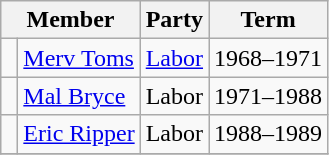<table class="wikitable">
<tr>
<th colspan="2">Member</th>
<th>Party</th>
<th>Term</th>
</tr>
<tr>
<td> </td>
<td><a href='#'>Merv Toms</a></td>
<td><a href='#'>Labor</a></td>
<td>1968–1971</td>
</tr>
<tr>
<td> </td>
<td><a href='#'>Mal Bryce</a></td>
<td>Labor</td>
<td>1971–1988</td>
</tr>
<tr>
<td> </td>
<td><a href='#'>Eric Ripper</a></td>
<td>Labor</td>
<td>1988–1989</td>
</tr>
<tr>
</tr>
</table>
